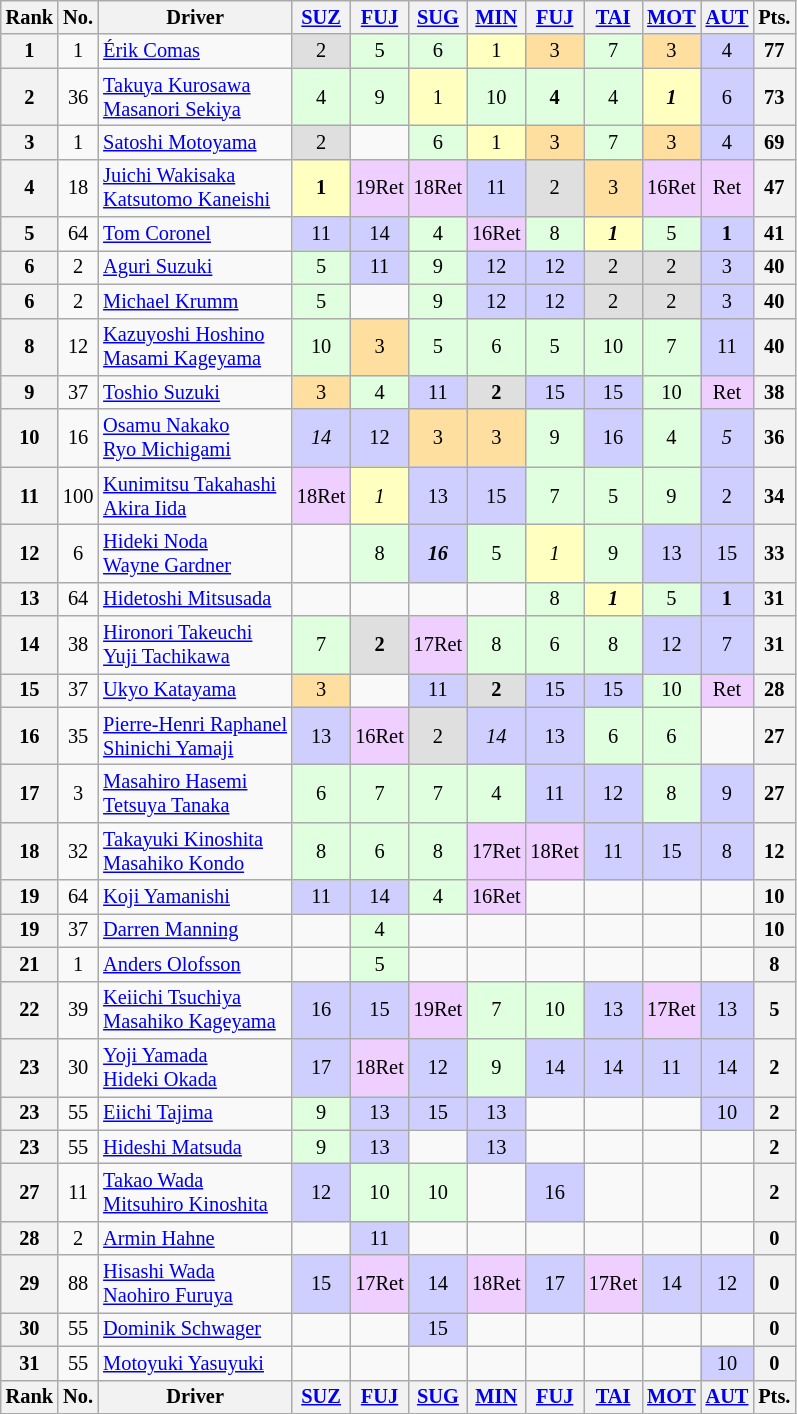<table class="wikitable" style="font-size:85%; text-align:center">
<tr style="background:#f9f9f9" valign="top">
<th valign="middle">Rank</th>
<th valign="middle">No.</th>
<th valign="middle" class="unsortable">Driver</th>
<th data-sort-type="number"><a href='#'>SUZ</a><br></th>
<th data-sort-type="number"><a href='#'>FUJ</a><br></th>
<th data-sort-type="number"><a href='#'>SUG</a><br></th>
<th data-sort-type="number"><a href='#'>MIN</a><br></th>
<th data-sort-type="number"><a href='#'>FUJ</a><br></th>
<th data-sort-type="number"><a href='#'>TAI</a><br></th>
<th data-sort-type="number"><a href='#'>MOT</a><br></th>
<th data-sort-type="number"><a href='#'>AUT</a><br></th>
<th data-sort-type="number">Pts.</th>
</tr>
<tr>
<th>1</th>
<td>1</td>
<td align="left"> <a href='#'>Érik Comas</a></td>
<td bgcolor="#DFDFDF">2</td>
<td bgcolor="#DFFFDF">5</td>
<td bgcolor="#DFFFDF">6</td>
<td bgcolor="#FFFFBF">1</td>
<td bgcolor="#FFDF9F">3</td>
<td bgcolor="#DFFFDF">7</td>
<td bgcolor="#FFDF9F">3</td>
<td bgcolor="#CFCFFF">4</td>
<th>77</th>
</tr>
<tr>
<th>2</th>
<td>36</td>
<td align="left"> <a href='#'>Takuya Kurosawa</a><br> <a href='#'>Masanori Sekiya</a></td>
<td bgcolor="#DFFFDF">4</td>
<td bgcolor="#DFFFDF">9</td>
<td bgcolor="#FFFFBF">1</td>
<td bgcolor="#DFFFDF">10</td>
<td bgcolor="#DFFFDF"><strong>4</strong></td>
<td bgcolor="#DFFFDF">4</td>
<td bgcolor="#FFFFBF"><strong><em>1</em></strong></td>
<td bgcolor="#CFCFFF">6</td>
<th>73</th>
</tr>
<tr>
<th>3</th>
<td>1</td>
<td align="left"> <a href='#'>Satoshi Motoyama</a></td>
<td bgcolor="#DFDFDF">2</td>
<td></td>
<td bgcolor="#DFFFDF">6</td>
<td bgcolor="#FFFFBF">1</td>
<td bgcolor="#FFDF9F">3</td>
<td bgcolor="#DFFFDF">7</td>
<td bgcolor="#FFDF9F">3</td>
<td bgcolor="#CFCFFF">4</td>
<th>69</th>
</tr>
<tr>
<th>4</th>
<td>18</td>
<td align="left"> <a href='#'>Juichi Wakisaka</a><br> <a href='#'>Katsutomo Kaneishi</a></td>
<td bgcolor="#FFFFBF"><strong>1</strong></td>
<td bgcolor="#EFCFFF"><span>19</span>Ret</td>
<td bgcolor="#EFCFFF"><span>18</span>Ret</td>
<td bgcolor="#CFCFFF">11</td>
<td bgcolor="#DFDFDF">2</td>
<td bgcolor="#FFDF9F">3</td>
<td bgcolor="#EFCFFF"><span>16</span>Ret</td>
<td bgcolor="#EFCFFF">Ret</td>
<th>47</th>
</tr>
<tr>
<th>5</th>
<td>64</td>
<td align="left"> <a href='#'>Tom Coronel</a></td>
<td bgcolor="#CFCFFF">11</td>
<td bgcolor="#CFCFFF">14</td>
<td bgcolor="#DFFFDF">4</td>
<td bgcolor="#EFCFFF"><span>16</span>Ret</td>
<td bgcolor="#DFFFDF">8</td>
<td bgcolor="#FFFFBF"><strong><em>1</em></strong></td>
<td bgcolor="#DFFFDF">5</td>
<td bgcolor="#CFCFFF"><strong>1</strong></td>
<th>41</th>
</tr>
<tr>
<th>6</th>
<td>2</td>
<td align="left"> <a href='#'>Aguri Suzuki</a></td>
<td bgcolor="#DFFFDF">5</td>
<td bgcolor="#CFCFFF">11</td>
<td bgcolor="#DFFFDF">9</td>
<td bgcolor="#CFCFFF">12</td>
<td bgcolor="#CFCFFF">12</td>
<td bgcolor="#DFDFDF">2</td>
<td bgcolor="#DFDFDF">2</td>
<td bgcolor="#CFCFFF">3</td>
<th>40</th>
</tr>
<tr>
<th>6</th>
<td>2</td>
<td align="left"> <a href='#'>Michael Krumm</a></td>
<td bgcolor="#DFFFDF">5</td>
<td></td>
<td bgcolor="#DFFFDF">9</td>
<td bgcolor="#CFCFFF">12</td>
<td bgcolor="#CFCFFF">12</td>
<td bgcolor="#DFDFDF">2</td>
<td bgcolor="#DFDFDF">2</td>
<td bgcolor="#CFCFFF">3</td>
<th>40</th>
</tr>
<tr>
<th>8</th>
<td>12</td>
<td align="left"> <a href='#'>Kazuyoshi Hoshino</a><br> <a href='#'>Masami Kageyama</a></td>
<td bgcolor="#DFFFDF">10</td>
<td bgcolor="#FFDF9F">3</td>
<td bgcolor="#DFFFDF">5</td>
<td bgcolor="#DFFFDF">6</td>
<td bgcolor="#DFFFDF">5</td>
<td bgcolor="#DFFFDF">10</td>
<td bgcolor="#DFFFDF">7</td>
<td bgcolor="#CFCFFF">11</td>
<th>40</th>
</tr>
<tr>
<th>9</th>
<td>37</td>
<td align="left"> <a href='#'>Toshio Suzuki</a></td>
<td bgcolor="#FFDF9F">3</td>
<td bgcolor="#DFFFDF">4</td>
<td bgcolor="#CFCFFF">11</td>
<td bgcolor="#DFDFDF"><strong>2</strong></td>
<td bgcolor="#CFCFFF">15</td>
<td bgcolor="#CFCFFF">15</td>
<td bgcolor="#DFFFDF">10</td>
<td bgcolor="#EFCFFF">Ret</td>
<th>38</th>
</tr>
<tr>
<th>10</th>
<td>16</td>
<td align="left"> <a href='#'>Osamu Nakako</a><br> <a href='#'>Ryo Michigami</a></td>
<td bgcolor="#CFCFFF"><em>14</em></td>
<td bgcolor="#CFCFFF">12</td>
<td bgcolor="#FFDF9F">3</td>
<td bgcolor="#FFDF9F">3</td>
<td bgcolor="#DFFFDF">9</td>
<td bgcolor="#CFCFFF">16</td>
<td bgcolor="#DFFFDF">4</td>
<td bgcolor="#CFCFFF"><em>5</em></td>
<th>36</th>
</tr>
<tr>
<th>11</th>
<td>100</td>
<td align="left"> <a href='#'>Kunimitsu Takahashi</a><br> <a href='#'>Akira Iida</a></td>
<td bgcolor="#EFCFFF"><span>18</span>Ret</td>
<td bgcolor="#FFFFBF"><em>1</em></td>
<td bgcolor="#CFCFFF">13</td>
<td bgcolor="#CFCFFF">15</td>
<td bgcolor="#DFFFDF">7</td>
<td bgcolor="#DFFFDF">5</td>
<td bgcolor="#DFFFDF">9</td>
<td bgcolor="#CFCFFF">2</td>
<th>34</th>
</tr>
<tr>
<th>12</th>
<td>6</td>
<td align="left"> <a href='#'>Hideki Noda</a><br> <a href='#'>Wayne Gardner</a></td>
<td></td>
<td bgcolor="#DFFFDF">8</td>
<td bgcolor="#CFCFFF"><strong><em>16</em></strong></td>
<td bgcolor="#DFFFDF">5</td>
<td bgcolor="#FFFFBF"><em>1</em></td>
<td bgcolor="#DFFFDF">9</td>
<td bgcolor="#CFCFFF">13</td>
<td bgcolor="#CFCFFF">15</td>
<th>33</th>
</tr>
<tr>
<th>13</th>
<td>64</td>
<td align="left"> <a href='#'>Hidetoshi Mitsusada</a></td>
<td></td>
<td></td>
<td></td>
<td></td>
<td bgcolor="#DFFFDF">8</td>
<td bgcolor="#FFFFBF"><strong><em> 1</em></strong></td>
<td bgcolor="#DFFFDF">5</td>
<td bgcolor="#CFCFFF"><strong>1</strong></td>
<th>31</th>
</tr>
<tr>
<th>14</th>
<td>38</td>
<td align="left"> <a href='#'>Hironori Takeuchi</a><br> <a href='#'>Yuji Tachikawa</a></td>
<td bgcolor="#DFFFDF">7</td>
<td bgcolor="#DFDFDF"><strong>2</strong></td>
<td bgcolor="#EFCFFF"><span>17</span>Ret</td>
<td bgcolor="#DFFFDF">8</td>
<td bgcolor="#DFFFDF">6</td>
<td bgcolor="#DFFFDF">8</td>
<td bgcolor="#CFCFFF">12</td>
<td bgcolor="#CFCFFF">7</td>
<th>31</th>
</tr>
<tr>
<th>15</th>
<td>37</td>
<td align="left"> <a href='#'>Ukyo Katayama</a></td>
<td bgcolor="#FFDF9F">3</td>
<td></td>
<td bgcolor="#CFCFFF">11</td>
<td bgcolor="#DFDFDF"><strong>2</strong></td>
<td bgcolor="#CFCFFF">15</td>
<td bgcolor="#CFCFFF">15</td>
<td bgcolor="#DFFFDF">10</td>
<td bgcolor="#EFCFFF">Ret</td>
<th>28</th>
</tr>
<tr>
<th>16</th>
<td>35</td>
<td align="left"> <a href='#'>Pierre-Henri Raphanel</a><br> <a href='#'>Shinichi Yamaji</a></td>
<td bgcolor="#CFCFFF">13</td>
<td bgcolor="#EFCFFF"><span>16</span>Ret</td>
<td bgcolor="#DFDFDF">2</td>
<td bgcolor="#CFCFFF"><em>14</em></td>
<td bgcolor="#CFCFFF">13</td>
<td bgcolor="#DFFFDF">6</td>
<td bgcolor="#DFFFDF">6</td>
<td></td>
<th>27</th>
</tr>
<tr>
<th>17</th>
<td>3</td>
<td align="left"> <a href='#'>Masahiro Hasemi</a><br> <a href='#'>Tetsuya Tanaka</a></td>
<td bgcolor="#DFFFDF">6</td>
<td bgcolor="#DFFFDF">7</td>
<td bgcolor="#DFFFDF">7</td>
<td bgcolor="#DFFFDF">4</td>
<td bgcolor="#CFCFFF">11</td>
<td bgcolor="#CFCFFF">12</td>
<td bgcolor="#DFFFDF">8</td>
<td bgcolor="#CFCFFF">9</td>
<th>27</th>
</tr>
<tr>
<th>18</th>
<td>32</td>
<td align="left"> <a href='#'>Takayuki Kinoshita</a><br> <a href='#'>Masahiko Kondo</a></td>
<td bgcolor="#DFFFDF">8</td>
<td bgcolor="#DFFFDF">6</td>
<td bgcolor="#DFFFDF">8</td>
<td bgcolor="#EFCFFF"><span>17</span>Ret</td>
<td bgcolor="#EFCFFF"><span>18</span>Ret</td>
<td bgcolor="#CFCFFF">11</td>
<td bgcolor="#CFCFFF">15</td>
<td bgcolor="#CFCFFF">8</td>
<th>12</th>
</tr>
<tr>
<th>19</th>
<td>64</td>
<td align="left"> <a href='#'>Koji Yamanishi</a></td>
<td bgcolor="#CFCFFF">11</td>
<td bgcolor="#CFCFFF">14</td>
<td bgcolor="#DFFFDF">4</td>
<td bgcolor="#EFCFFF"><span>16</span>Ret</td>
<td></td>
<td></td>
<td></td>
<td></td>
<th>10</th>
</tr>
<tr>
<th>19</th>
<td>37</td>
<td align="left"> <a href='#'>Darren Manning</a></td>
<td></td>
<td bgcolor="#DFFFDF">4</td>
<td></td>
<td></td>
<td></td>
<td></td>
<td></td>
<td></td>
<th>10</th>
</tr>
<tr>
<th>21</th>
<td>1</td>
<td align="left"> <a href='#'>Anders Olofsson</a></td>
<td></td>
<td bgcolor="#DFFFDF">5</td>
<td></td>
<td></td>
<td></td>
<td></td>
<td></td>
<td></td>
<th>8</th>
</tr>
<tr>
<th>22</th>
<td>39</td>
<td align="left"> <a href='#'>Keiichi Tsuchiya</a><br> <a href='#'>Masahiko Kageyama</a></td>
<td bgcolor="#CFCFFF">16</td>
<td bgcolor="#CFCFFF">15</td>
<td bgcolor="#EFCFFF"><span>19</span>Ret</td>
<td bgcolor="#DFFFDF">7</td>
<td bgcolor="#DFFFDF">10</td>
<td bgcolor="#CFCFFF">13</td>
<td bgcolor="#EFCFFF"><span>17</span>Ret</td>
<td bgcolor="#CFCFFF">13</td>
<th>5</th>
</tr>
<tr>
<th>23</th>
<td>30</td>
<td align="left"> <a href='#'>Yoji Yamada</a><br> <a href='#'>Hideki Okada</a></td>
<td bgcolor="#CFCFFF">17</td>
<td bgcolor="#EFCFFF"><span>18</span>Ret</td>
<td bgcolor="#CFCFFF">12</td>
<td bgcolor="#DFFFDF">9</td>
<td bgcolor="#CFCFFF">14</td>
<td bgcolor="#CFCFFF">14</td>
<td bgcolor="#CFCFFF">11</td>
<td bgcolor="#CFCFFF">14</td>
<th>2</th>
</tr>
<tr>
<th>23</th>
<td>55</td>
<td align="left"> <a href='#'>Eiichi Tajima</a></td>
<td bgcolor="#DFFFDF">9</td>
<td bgcolor="#CFCFFF">13</td>
<td bgcolor="#CFCFFF">15</td>
<td bgcolor="#CFCFFF">13</td>
<td></td>
<td></td>
<td></td>
<td bgcolor="#CFCFFF">10</td>
<th>2</th>
</tr>
<tr>
<th>23</th>
<td>55</td>
<td align="left"> <a href='#'>Hideshi Matsuda</a></td>
<td bgcolor="#DFFFDF">9</td>
<td bgcolor="#CFCFFF">13</td>
<td></td>
<td bgcolor="#CFCFFF">13</td>
<td></td>
<td></td>
<td></td>
<td></td>
<th>2</th>
</tr>
<tr>
<th>27</th>
<td>11</td>
<td align="left"> <a href='#'>Takao Wada</a><br> <a href='#'>Mitsuhiro Kinoshita</a></td>
<td bgcolor="#CFCFFF">12</td>
<td bgcolor="#DFFFDF">10</td>
<td bgcolor="#DFFFDF">10</td>
<td></td>
<td bgcolor="#CFCFFF">16</td>
<td></td>
<td></td>
<td></td>
<th>2</th>
</tr>
<tr>
<th><span>28</span></th>
<td>2</td>
<td align="left"> <a href='#'>Armin Hahne</a></td>
<td></td>
<td bgcolor="#CFCFFF">11</td>
<td></td>
<td></td>
<td></td>
<td></td>
<td></td>
<td></td>
<th>0</th>
</tr>
<tr>
<th><span>29</span></th>
<td>88</td>
<td align="left"> <a href='#'>Hisashi Wada</a><br> <a href='#'>Naohiro Furuya</a></td>
<td bgcolor="#CFCFFF">15</td>
<td bgcolor="#EFCFFF"><span>17</span>Ret</td>
<td bgcolor="#CFCFFF">14</td>
<td bgcolor="#EFCFFF"><span>18</span>Ret</td>
<td bgcolor="#CFCFFF">17</td>
<td bgcolor="#EFCFFF"><span>17</span>Ret</td>
<td bgcolor="#CFCFFF">14</td>
<td bgcolor="#CFCFFF">12</td>
<th>0</th>
</tr>
<tr>
<th><span>30</span></th>
<td>55</td>
<td align="left"> <a href='#'>Dominik Schwager</a></td>
<td></td>
<td></td>
<td bgcolor="#CFCFFF">15</td>
<td></td>
<td></td>
<td></td>
<td></td>
<td></td>
<th>0</th>
</tr>
<tr>
<th><span>31</span></th>
<td>55</td>
<td align="left"> <a href='#'>Motoyuki Yasuyuki</a></td>
<td></td>
<td></td>
<td></td>
<td></td>
<td></td>
<td></td>
<td></td>
<td bgcolor="#CFCFFF">10</td>
<th>0</th>
</tr>
<tr>
<th valign="middle">Rank</th>
<th valign="middle">No.</th>
<th align="left" valign="middle">Driver</th>
<th><a href='#'>SUZ</a><br></th>
<th><a href='#'>FUJ</a><br></th>
<th><a href='#'>SUG</a><br></th>
<th><a href='#'>MIN</a><br></th>
<th><a href='#'>FUJ</a><br></th>
<th><a href='#'>TAI</a><br></th>
<th><a href='#'>MOT</a><br></th>
<th><a href='#'>AUT</a><br></th>
<th>Pts.</th>
</tr>
</table>
